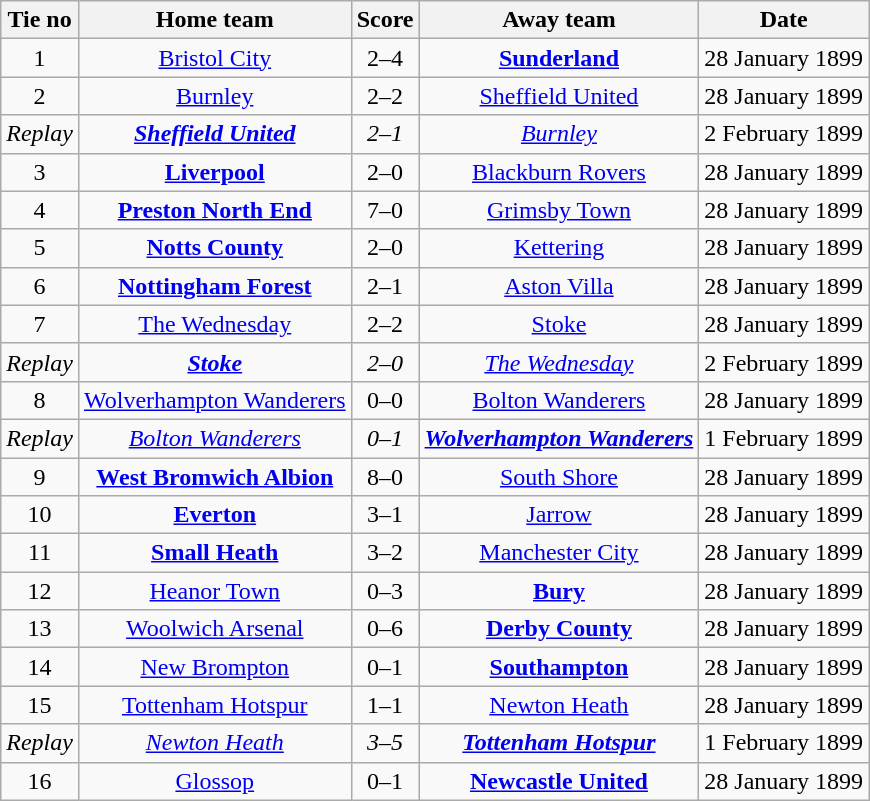<table class="wikitable" style="text-align: center">
<tr>
<th>Tie no</th>
<th>Home team</th>
<th>Score</th>
<th>Away team</th>
<th>Date</th>
</tr>
<tr>
<td>1</td>
<td><a href='#'>Bristol City</a></td>
<td>2–4</td>
<td><strong><a href='#'>Sunderland</a></strong></td>
<td>28 January 1899</td>
</tr>
<tr>
<td>2</td>
<td><a href='#'>Burnley</a></td>
<td>2–2</td>
<td><a href='#'>Sheffield United</a></td>
<td>28 January 1899</td>
</tr>
<tr>
<td><em>Replay</em></td>
<td><strong><em><a href='#'>Sheffield United</a></em></strong></td>
<td><em>2–1</em></td>
<td><em><a href='#'>Burnley</a></em></td>
<td>2 February 1899</td>
</tr>
<tr>
<td>3</td>
<td><strong><a href='#'>Liverpool</a></strong></td>
<td>2–0</td>
<td><a href='#'>Blackburn Rovers</a></td>
<td>28 January 1899</td>
</tr>
<tr>
<td>4</td>
<td><strong><a href='#'>Preston North End</a></strong></td>
<td>7–0</td>
<td><a href='#'>Grimsby Town</a></td>
<td>28 January 1899</td>
</tr>
<tr>
<td>5</td>
<td><strong><a href='#'>Notts County</a></strong></td>
<td>2–0</td>
<td><a href='#'>Kettering</a></td>
<td>28 January 1899</td>
</tr>
<tr>
<td>6</td>
<td><strong><a href='#'>Nottingham Forest</a></strong></td>
<td>2–1</td>
<td><a href='#'>Aston Villa</a></td>
<td>28 January 1899</td>
</tr>
<tr>
<td>7</td>
<td><a href='#'>The Wednesday</a></td>
<td>2–2</td>
<td><a href='#'>Stoke</a></td>
<td>28 January 1899</td>
</tr>
<tr>
<td><em>Replay</em></td>
<td><strong><em><a href='#'>Stoke</a></em></strong></td>
<td><em>2–0</em></td>
<td><em><a href='#'>The Wednesday</a></em></td>
<td>2 February 1899</td>
</tr>
<tr>
<td>8</td>
<td><a href='#'>Wolverhampton Wanderers</a></td>
<td>0–0</td>
<td><a href='#'>Bolton Wanderers</a></td>
<td>28 January 1899</td>
</tr>
<tr>
<td><em>Replay</em></td>
<td><em><a href='#'>Bolton Wanderers</a></em></td>
<td><em>0–1</em></td>
<td><strong><em><a href='#'>Wolverhampton Wanderers</a></em></strong></td>
<td>1 February 1899</td>
</tr>
<tr>
<td>9</td>
<td><strong><a href='#'>West Bromwich Albion</a></strong></td>
<td>8–0</td>
<td><a href='#'>South Shore</a></td>
<td>28 January 1899</td>
</tr>
<tr>
<td>10</td>
<td><strong><a href='#'>Everton</a></strong></td>
<td>3–1</td>
<td><a href='#'>Jarrow</a></td>
<td>28 January 1899</td>
</tr>
<tr>
<td>11</td>
<td><strong><a href='#'>Small Heath</a></strong></td>
<td>3–2</td>
<td><a href='#'>Manchester City</a></td>
<td>28 January 1899</td>
</tr>
<tr>
<td>12</td>
<td><a href='#'>Heanor Town</a></td>
<td>0–3</td>
<td><strong><a href='#'>Bury</a></strong></td>
<td>28 January 1899</td>
</tr>
<tr>
<td>13</td>
<td><a href='#'>Woolwich Arsenal</a></td>
<td>0–6</td>
<td><strong><a href='#'>Derby County</a></strong></td>
<td>28 January 1899</td>
</tr>
<tr>
<td>14</td>
<td><a href='#'>New Brompton</a></td>
<td>0–1</td>
<td><strong><a href='#'>Southampton</a></strong></td>
<td>28 January 1899</td>
</tr>
<tr>
<td>15</td>
<td><a href='#'>Tottenham Hotspur</a></td>
<td>1–1</td>
<td><a href='#'>Newton Heath</a></td>
<td>28 January 1899</td>
</tr>
<tr>
<td><em>Replay</em></td>
<td><em><a href='#'>Newton Heath</a></em></td>
<td><em>3–5</em></td>
<td><strong><em><a href='#'>Tottenham Hotspur</a></em></strong></td>
<td>1 February 1899</td>
</tr>
<tr>
<td>16</td>
<td><a href='#'>Glossop</a></td>
<td>0–1</td>
<td><strong><a href='#'>Newcastle United</a></strong></td>
<td>28 January 1899</td>
</tr>
</table>
